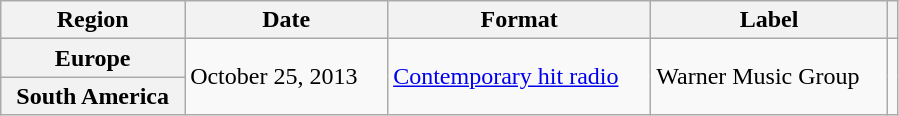<table class="wikitable plainrowheaders">
<tr>
<th scope="col" style="width:7.2em;">Region</th>
<th scope="col" style="width:8.0em;">Date</th>
<th scope="col" style="width:10.5em;">Format</th>
<th scope="col" style="width:9.4em;">Label</th>
<th scope="col"></th>
</tr>
<tr>
<th scope="row">Europe</th>
<td rowspan="2">October 25, 2013</td>
<td rowspan="2"><a href='#'>Contemporary hit radio</a></td>
<td rowspan="2">Warner Music Group</td>
<td rowspan="2" style="text-align:center;"></td>
</tr>
<tr>
<th scope="row">South America</th>
</tr>
</table>
